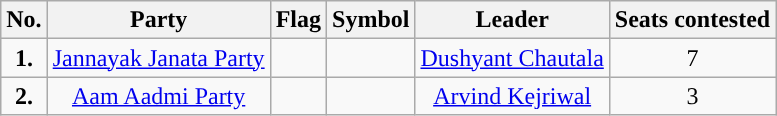<table class="wikitable">
<tr>
<th>No.</th>
<th>Party</th>
<th>Flag</th>
<th>Symbol</th>
<th>Leader</th>
<th>Seats contested</th>
</tr>
<tr>
<td ! style="text-align:center; background:"><strong>1.</strong></td>
<td style="text-align:center"><a href='#'>Jannayak Janata Party</a></td>
<td></td>
<td></td>
<td style="text-align:center"><a href='#'>Dushyant Chautala</a></td>
<td style="text-align:center">7</td>
</tr>
<tr>
<td ! style="text-align:center; background:"><strong>2.</strong></td>
<td style="text-align:center"><a href='#'>Aam Aadmi Party</a></td>
<td></td>
<td></td>
<td style="text-align:center"><a href='#'>Arvind Kejriwal</a></td>
<td style="text-align:center">3</td>
</tr>
</table>
